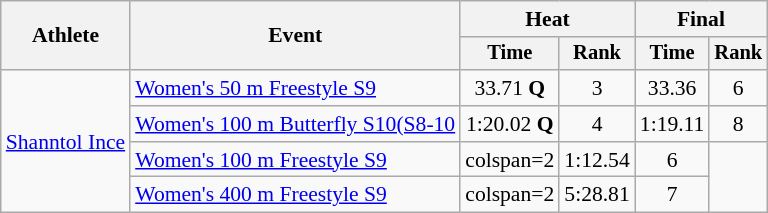<table class=wikitable style="font-size:90%">
<tr>
<th rowspan="2">Athlete</th>
<th rowspan="2">Event</th>
<th colspan="2">Heat</th>
<th colspan="2">Final</th>
</tr>
<tr style="font-size:95%">
<th>Time</th>
<th>Rank</th>
<th>Time</th>
<th>Rank</th>
</tr>
<tr align=center>
<td align=left rowspan="4"><a href='#'>Shanntol Ince</a></td>
<td align=left><a href='#'>Women's 50 m Freestyle S9</a></td>
<td>33.71 <strong>Q</strong></td>
<td>3</td>
<td>33.36</td>
<td>6</td>
</tr>
<tr align=center>
<td align=left><a href='#'>Women's 100 m Butterfly S10(S8-10</a></td>
<td>1:20.02 <strong>Q</strong></td>
<td>4</td>
<td>1:19.11</td>
<td>8</td>
</tr>
<tr align=center>
<td align=left><a href='#'>Women's 100 m Freestyle S9</a></td>
<td>colspan=2 </td>
<td>1:12.54</td>
<td>6</td>
</tr>
<tr align=center>
<td align=left><a href='#'>Women's 400 m Freestyle S9</a></td>
<td>colspan=2 </td>
<td>5:28.81</td>
<td>7</td>
</tr>
</table>
